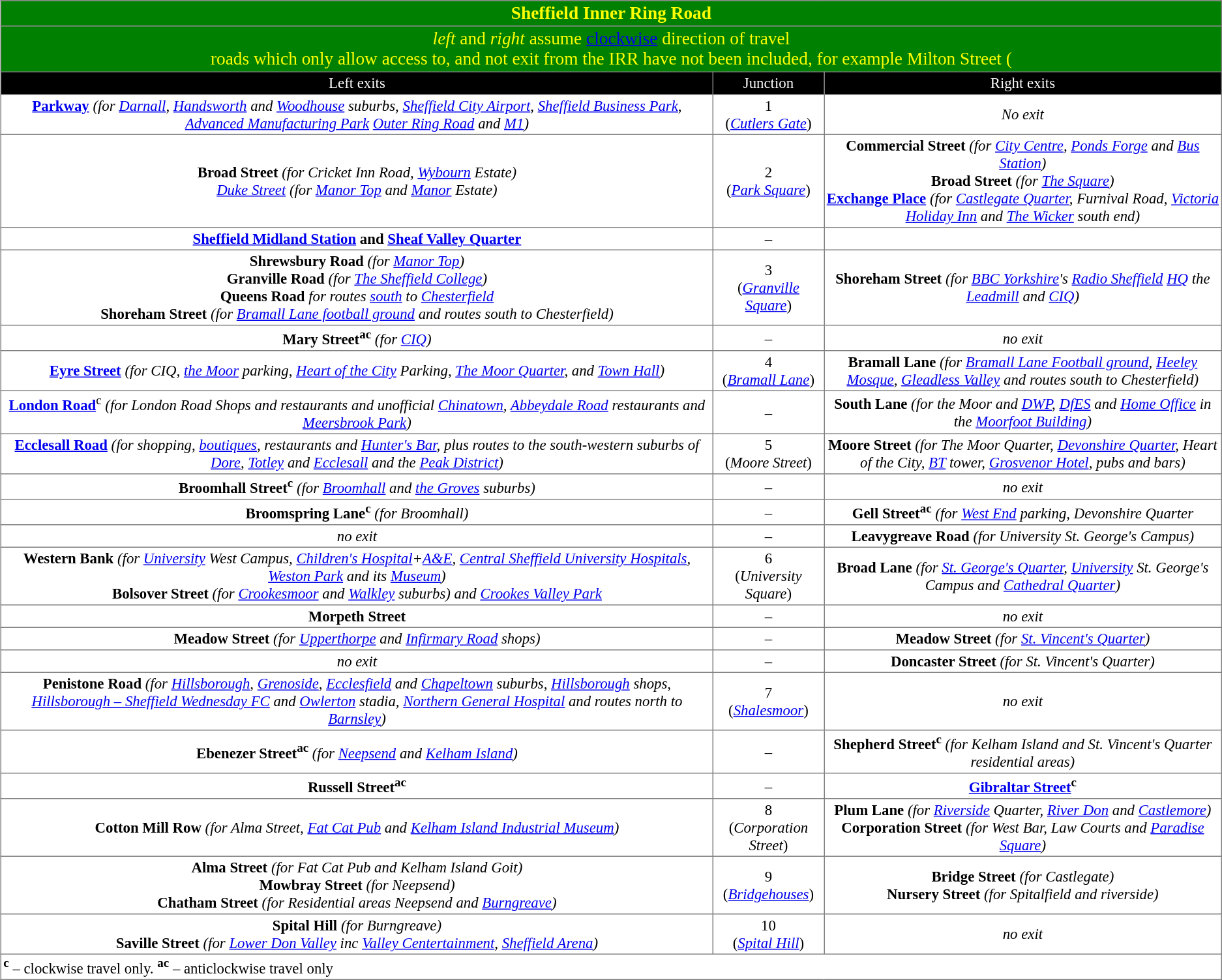<table border=1 cellpadding=2 style="margin-left:1em; margin-bottom: 1em; color: black; border-collapse: collapse; font-size: 95%;">
<tr align="center" bgcolor="green" style="color: yellow;font-size:120%;">
<td colspan="3"><strong>Sheffield Inner Ring Road</strong></td>
</tr>
<tr align="center" bgcolor="green" style="color: yellow;font-size:120%;">
<td colspan="3"><span><em>left</em> and <em>right</em> assume <a href='#'>clockwise</a> direction of travel<br>roads which only allow access to, and not exit from the IRR have not been included, for example Milton Street (</span></td>
</tr>
<tr align="center" bgcolor="000000" style="color: white">
<td>Left exits</td>
<td>Junction</td>
<td>Right exits</td>
</tr>
<tr align="center">
<td><strong><a href='#'>Parkway</a></strong> <em>(for <a href='#'>Darnall</a>, <a href='#'>Handsworth</a> and <a href='#'>Woodhouse</a> suburbs, <a href='#'>Sheffield City Airport</a>, <a href='#'>Sheffield Business Park</a>, <a href='#'>Advanced Manufacturing Park</a> <a href='#'>Outer Ring Road</a> and <a href='#'>M1</a>)</em></td>
<td>1<br>(<em><a href='#'>Cutlers Gate</a></em>)</td>
<td><em>No exit</em></td>
</tr>
<tr align="center">
<td><strong>Broad Street</strong> <em>(for Cricket Inn Road, <a href='#'>Wybourn</a> Estate)<br><a href='#'>Duke Street</a> (for <a href='#'>Manor Top</a> and <a href='#'>Manor</a> Estate)</em></td>
<td>2<br>(<em><a href='#'>Park Square</a></em>)</td>
<td><strong>Commercial Street</strong> <em>(for <a href='#'>City Centre</a>, <a href='#'>Ponds Forge</a> and <a href='#'>Bus Station</a>)</em><br><strong>Broad Street</strong> <em>(for <a href='#'>The Square</a>)</em><br><strong><a href='#'>Exchange Place</a></strong> <em>(for <a href='#'>Castlegate Quarter</a>, Furnival Road, <a href='#'>Victoria Holiday Inn</a> and <a href='#'>The Wicker</a> south end)</em></td>
</tr>
<tr align="center">
<td><strong><a href='#'>Sheffield Midland Station</a> and <a href='#'>Sheaf Valley Quarter</a></strong></td>
<td>–</td>
<td></td>
</tr>
<tr align="center">
<td><strong>Shrewsbury Road</strong> <em>(for <a href='#'>Manor Top</a>)</em><br><strong>Granville Road</strong> <em>(for <a href='#'>The Sheffield College</a>)</em><br><strong>Queens Road</strong> <em>for routes <a href='#'>south</a> to <a href='#'>Chesterfield</a></em><br><strong>Shoreham Street</strong> <em>(for <a href='#'>Bramall Lane football ground</a> and routes south to Chesterfield)</em></td>
<td>3<br>(<em><a href='#'>Granville Square</a></em>)</td>
<td><strong>Shoreham Street</strong> <em>(for <a href='#'>BBC Yorkshire</a>'s <a href='#'>Radio Sheffield</a>  <a href='#'>HQ</a> the <a href='#'>Leadmill</a> and <a href='#'>CIQ</a>)</em></td>
</tr>
<tr align="center">
<td><strong>Mary Street<sup>ac</sup></strong> <em>(for <a href='#'>CIQ</a>)</em></td>
<td>–</td>
<td><em>no exit</em></td>
</tr>
<tr align="center">
<td><strong><a href='#'>Eyre Street</a></strong> <em>(for CIQ, <a href='#'>the Moor</a> parking, <a href='#'>Heart of the City</a> Parking, <a href='#'>The Moor Quarter</a>, and <a href='#'>Town Hall</a>)</em></td>
<td>4<br>(<em><a href='#'>Bramall Lane</a></em>)</td>
<td><strong>Bramall Lane</strong> <em>(for <a href='#'>Bramall Lane Football ground</a>, <a href='#'>Heeley Mosque</a>, <a href='#'>Gleadless Valley</a> and routes south to Chesterfield)</em></td>
</tr>
<tr align="center">
<td><strong><a href='#'>London Road</a></strong><sup>c</sup> <em>(for London Road Shops and restaurants and unofficial <a href='#'>Chinatown</a>, <a href='#'>Abbeydale Road</a> restaurants and <a href='#'>Meersbrook Park</a>)</em></td>
<td>–</td>
<td><strong>South Lane</strong> <em>(for the Moor and <a href='#'>DWP</a>, <a href='#'>DfES</a> and <a href='#'>Home Office</a> in the <a href='#'>Moorfoot Building</a>)</em></td>
</tr>
<tr align="center">
<td><strong><a href='#'>Ecclesall Road</a></strong> <em>(for shopping, <a href='#'>boutiques</a>, restaurants and <a href='#'>Hunter's Bar</a>, plus routes to the south-western suburbs of <a href='#'>Dore</a>, <a href='#'>Totley</a> and <a href='#'>Ecclesall</a> and the <a href='#'>Peak District</a>)</em></td>
<td>5<br>(<em>Moore Street</em>)</td>
<td><strong>Moore Street</strong> <em>(for The Moor Quarter, <a href='#'>Devonshire Quarter</a>, Heart of the City, <a href='#'>BT</a> tower, <a href='#'>Grosvenor Hotel</a>, pubs and bars)</em></td>
</tr>
<tr align="center">
<td><strong>Broomhall Street<sup>c</sup></strong> <em>(for <a href='#'>Broomhall</a> and <a href='#'>the Groves</a> suburbs)</em></td>
<td>–</td>
<td><em>no exit</em></td>
</tr>
<tr align="center">
<td><strong>Broomspring Lane<sup>c</sup></strong> <em>(for Broomhall)</em></td>
<td>–</td>
<td><strong>Gell Street<sup>ac</sup></strong> <em>(for <a href='#'>West End</a> parking, Devonshire Quarter</em></td>
</tr>
<tr align="center">
<td><em>no exit</em></td>
<td>–</td>
<td><strong>Leavygreave Road</strong> <em>(for University St. George's Campus)</em></td>
</tr>
<tr align="center">
<td><strong>Western Bank</strong> <em>(for <a href='#'>University</a> West Campus, <a href='#'>Children's Hospital</a>+<a href='#'>A&E</a>, <a href='#'>Central Sheffield University Hospitals</a>, <a href='#'>Weston Park</a> and its <a href='#'>Museum</a>)</em><br><strong>Bolsover Street</strong> <em>(for <a href='#'>Crookesmoor</a> and <a href='#'>Walkley</a> suburbs) and <a href='#'>Crookes Valley Park</a></em></td>
<td>6<br>(<em>University Square</em>)</td>
<td><strong>Broad Lane</strong> <em>(for <a href='#'>St. George's Quarter</a>, <a href='#'>University</a> St. George's Campus and <a href='#'>Cathedral Quarter</a>)</em></td>
</tr>
<tr align="center">
<td><strong>Morpeth Street</strong></td>
<td>–</td>
<td><em>no exit</em></td>
</tr>
<tr align="center">
<td><strong>Meadow Street</strong> <em>(for <a href='#'>Upperthorpe</a> and <a href='#'>Infirmary Road</a> shops)</em></td>
<td>–</td>
<td><strong>Meadow Street</strong> <em>(for <a href='#'>St. Vincent's Quarter</a>)</em></td>
</tr>
<tr align="center">
<td><em>no exit</em></td>
<td>–</td>
<td><strong>Doncaster Street</strong> <em>(for St. Vincent's Quarter)</em></td>
</tr>
<tr align="center">
<td><strong>Penistone Road</strong> <em>(for <a href='#'>Hillsborough</a>, <a href='#'>Grenoside</a>, <a href='#'>Ecclesfield</a> and <a href='#'>Chapeltown</a> suburbs, <a href='#'>Hillsborough</a> shops, <a href='#'>Hillsborough – Sheffield Wednesday FC</a> and <a href='#'>Owlerton</a> stadia, <a href='#'>Northern General Hospital</a> and routes north to <a href='#'>Barnsley</a>)</em></td>
<td>7<br>(<em><a href='#'>Shalesmoor</a></em>)</td>
<td><em>no exit</em></td>
</tr>
<tr align="center">
<td><strong>Ebenezer Street<sup>ac</sup></strong> <em>(for <a href='#'>Neepsend</a> and <a href='#'>Kelham Island</a>)</em></td>
<td>–</td>
<td><strong>Shepherd Street<sup>c</sup></strong> <em>(for Kelham Island and St. Vincent's Quarter residential areas)</em></td>
</tr>
<tr align="center">
<td><strong>Russell Street<sup>ac</sup></strong></td>
<td>–</td>
<td><strong><a href='#'>Gibraltar Street</a><sup>c</sup></strong></td>
</tr>
<tr align="center">
<td><strong>Cotton Mill Row</strong> <em>(for Alma Street, <a href='#'>Fat Cat Pub</a> and <a href='#'>Kelham Island Industrial Museum</a>)</em></td>
<td>8<br>(<em>Corporation Street</em>)</td>
<td><strong>Plum Lane</strong> <em>(for <a href='#'>Riverside</a> Quarter, <a href='#'>River Don</a> and <a href='#'>Castlemore</a>)</em><br><strong>Corporation Street</strong> <em>(for West Bar, Law Courts and <a href='#'>Paradise Square</a>)</em></td>
</tr>
<tr align="center">
<td><strong>Alma Street</strong> <em>(for Fat Cat Pub and Kelham Island Goit)</em><br><strong>Mowbray Street</strong> <em>(for Neepsend)</em><br><strong>Chatham Street</strong> <em>(for Residential areas Neepsend and <a href='#'>Burngreave</a>)</em></td>
<td>9<br>(<em><a href='#'>Bridgehouses</a></em>)</td>
<td><strong>Bridge Street</strong> <em>(for Castlegate)</em><br><strong>Nursery Street</strong> <em>(for Spitalfield and riverside)</em></td>
</tr>
<tr align="center">
<td><strong>Spital Hill</strong> <em>(for Burngreave)</em><br><strong>Saville Street</strong> <em>(for <a href='#'>Lower Don Valley</a> inc  <a href='#'>Valley Centertainment</a>, <a href='#'>Sheffield Arena</a>)</em></td>
<td>10<br>(<em><a href='#'>Spital Hill</a></em>)</td>
<td><em>no exit</em></td>
</tr>
<tr>
<td colspan="3"><strong><sup>c</sup></strong> – clockwise travel only.  <strong><sup>ac</sup></strong> – anticlockwise travel only</td>
</tr>
</table>
